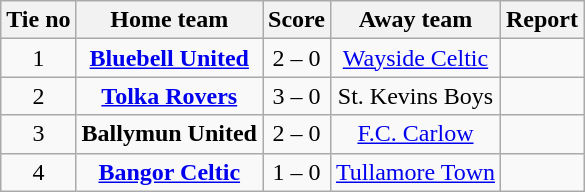<table class="wikitable" style="text-align: center">
<tr>
<th>Tie no</th>
<th>Home team</th>
<th>Score</th>
<th>Away team</th>
<th>Report</th>
</tr>
<tr>
<td>1</td>
<td><strong><a href='#'>Bluebell United</a></strong></td>
<td>2 – 0</td>
<td><a href='#'>Wayside Celtic</a></td>
<td></td>
</tr>
<tr>
<td>2</td>
<td><strong><a href='#'>Tolka Rovers</a></strong></td>
<td>3 – 0</td>
<td>St. Kevins Boys</td>
<td></td>
</tr>
<tr>
<td>3</td>
<td><strong>Ballymun United</strong></td>
<td>2 – 0</td>
<td><a href='#'>F.C. Carlow</a></td>
<td></td>
</tr>
<tr>
<td>4</td>
<td><strong><a href='#'>Bangor Celtic</a></strong></td>
<td>1 – 0</td>
<td><a href='#'>Tullamore Town</a></td>
<td></td>
</tr>
</table>
